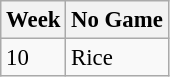<table class="wikitable" style="font-size:95%">
<tr>
<th>Week</th>
<th colspan="10">No Game</th>
</tr>
<tr>
<td>10</td>
<td>Rice</td>
</tr>
</table>
